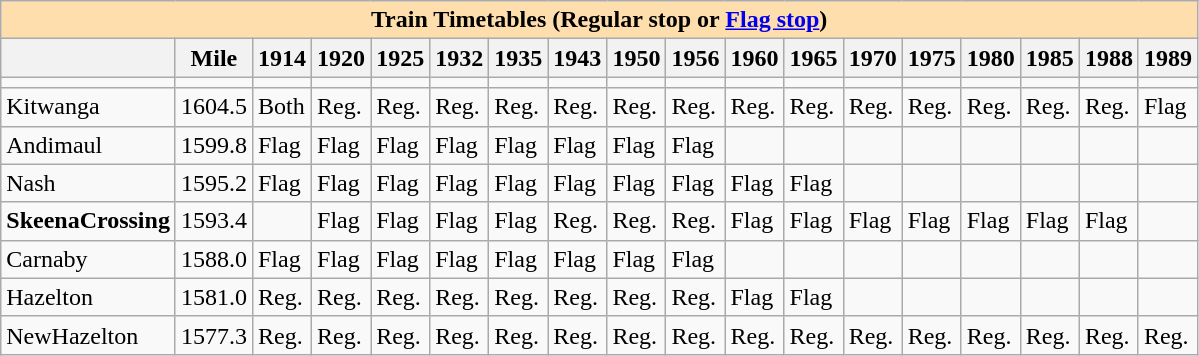<table class="wikitable">
<tr>
<th colspan="18" style="background:#ffdead;">Train Timetables (Regular stop or <a href='#'>Flag stop</a>)</th>
</tr>
<tr>
<th></th>
<th>Mile</th>
<th>1914</th>
<th>1920</th>
<th>1925</th>
<th>1932</th>
<th>1935</th>
<th>1943</th>
<th>1950</th>
<th>1956</th>
<th>1960</th>
<th>1965</th>
<th>1970</th>
<th>1975</th>
<th>1980</th>
<th>1985</th>
<th>1988</th>
<th>1989</th>
</tr>
<tr>
<td></td>
<td></td>
<td></td>
<td></td>
<td></td>
<td></td>
<td></td>
<td></td>
<td></td>
<td></td>
<td></td>
<td></td>
<td></td>
<td></td>
<td></td>
<td></td>
<td></td>
<td></td>
</tr>
<tr>
<td>Kitwanga</td>
<td>1604.5</td>
<td>Both</td>
<td>Reg.</td>
<td>Reg.</td>
<td>Reg.</td>
<td>Reg.</td>
<td>Reg.</td>
<td>Reg.</td>
<td>Reg.</td>
<td>Reg.</td>
<td>Reg.</td>
<td>Reg.</td>
<td>Reg.</td>
<td>Reg.</td>
<td>Reg.</td>
<td>Reg.</td>
<td>Flag</td>
</tr>
<tr>
<td>Andimaul</td>
<td>1599.8</td>
<td>Flag</td>
<td>Flag</td>
<td>Flag</td>
<td>Flag</td>
<td>Flag</td>
<td>Flag</td>
<td>Flag</td>
<td>Flag</td>
<td></td>
<td></td>
<td></td>
<td></td>
<td></td>
<td></td>
<td></td>
<td></td>
</tr>
<tr>
<td>Nash</td>
<td>1595.2</td>
<td>Flag</td>
<td>Flag</td>
<td>Flag</td>
<td>Flag</td>
<td>Flag</td>
<td>Flag</td>
<td>Flag</td>
<td>Flag</td>
<td>Flag</td>
<td>Flag</td>
<td></td>
<td></td>
<td></td>
<td></td>
<td></td>
<td></td>
</tr>
<tr>
<td><strong>SkeenaCrossing</strong></td>
<td>1593.4</td>
<td></td>
<td>Flag</td>
<td>Flag</td>
<td>Flag</td>
<td>Flag</td>
<td>Reg.</td>
<td>Reg.</td>
<td>Reg.</td>
<td>Flag</td>
<td>Flag</td>
<td>Flag</td>
<td>Flag</td>
<td>Flag</td>
<td>Flag</td>
<td>Flag</td>
<td></td>
</tr>
<tr>
<td>Carnaby</td>
<td>1588.0</td>
<td>Flag</td>
<td>Flag</td>
<td>Flag</td>
<td>Flag</td>
<td>Flag</td>
<td>Flag</td>
<td>Flag</td>
<td>Flag</td>
<td></td>
<td></td>
<td></td>
<td></td>
<td></td>
<td></td>
<td></td>
<td></td>
</tr>
<tr>
<td>Hazelton</td>
<td>1581.0</td>
<td>Reg.</td>
<td>Reg.</td>
<td>Reg.</td>
<td>Reg.</td>
<td>Reg.</td>
<td>Reg.</td>
<td>Reg.</td>
<td>Reg.</td>
<td>Flag</td>
<td>Flag</td>
<td></td>
<td></td>
<td></td>
<td></td>
<td></td>
<td></td>
</tr>
<tr>
<td>NewHazelton</td>
<td>1577.3</td>
<td>Reg.</td>
<td>Reg.</td>
<td>Reg.</td>
<td>Reg.</td>
<td>Reg.</td>
<td>Reg.</td>
<td>Reg.</td>
<td>Reg.</td>
<td>Reg.</td>
<td>Reg.</td>
<td>Reg.</td>
<td>Reg.</td>
<td>Reg.</td>
<td>Reg.</td>
<td>Reg.</td>
<td>Reg.</td>
</tr>
</table>
